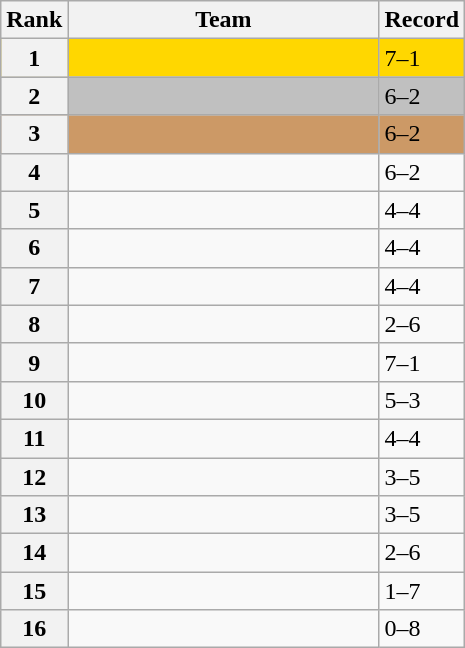<table class="wikitable">
<tr>
<th>Rank</th>
<th width=200px>Team</th>
<th>Record</th>
</tr>
<tr bgcolor=gold>
<th>1</th>
<td></td>
<td>7–1</td>
</tr>
<tr bgcolor=silver>
<th>2</th>
<td></td>
<td>6–2</td>
</tr>
<tr bgcolor=cc9966>
<th>3</th>
<td></td>
<td>6–2</td>
</tr>
<tr>
<th>4</th>
<td></td>
<td>6–2</td>
</tr>
<tr>
<th>5</th>
<td></td>
<td>4–4</td>
</tr>
<tr>
<th>6</th>
<td></td>
<td>4–4</td>
</tr>
<tr>
<th>7</th>
<td></td>
<td>4–4</td>
</tr>
<tr>
<th>8</th>
<td></td>
<td>2–6</td>
</tr>
<tr>
<th>9</th>
<td></td>
<td>7–1</td>
</tr>
<tr>
<th>10</th>
<td></td>
<td>5–3</td>
</tr>
<tr>
<th>11</th>
<td></td>
<td>4–4</td>
</tr>
<tr>
<th>12</th>
<td></td>
<td>3–5</td>
</tr>
<tr>
<th>13</th>
<td></td>
<td>3–5</td>
</tr>
<tr>
<th>14</th>
<td></td>
<td>2–6</td>
</tr>
<tr>
<th>15</th>
<td></td>
<td>1–7</td>
</tr>
<tr>
<th>16</th>
<td></td>
<td>0–8</td>
</tr>
</table>
